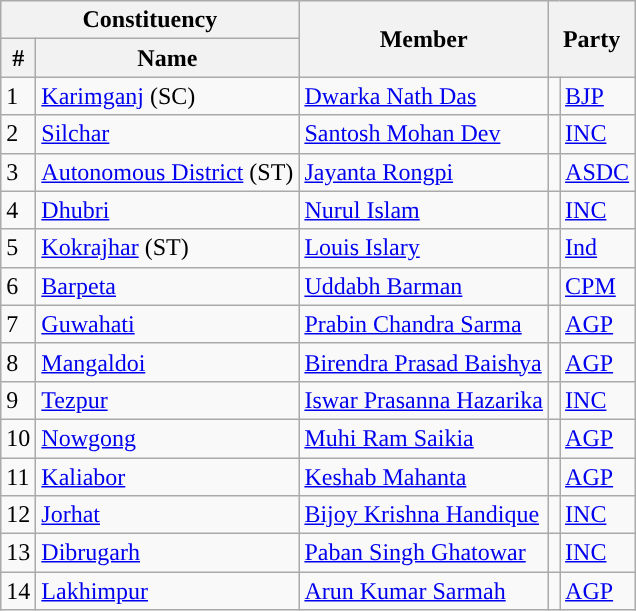<table class="wikitable sortable">
<tr>
<th colspan="2">Constituency</th>
<th rowspan="2">Member</th>
<th colspan="2" rowspan="2">Party</th>
</tr>
<tr>
<th>#</th>
<th>Name</th>
</tr>
<tr>
<td>1</td>
<td><a href='#'>Karimganj</a> (SC)</td>
<td><a href='#'>Dwarka Nath Das</a></td>
<td style="background-color: "></td>
<td><a href='#'>BJP</a></td>
</tr>
<tr>
<td>2</td>
<td><a href='#'>Silchar</a></td>
<td><a href='#'>Santosh Mohan Dev</a></td>
<td style="background-color: "></td>
<td><a href='#'>INC</a></td>
</tr>
<tr>
<td>3</td>
<td><a href='#'>Autonomous District</a> (ST)</td>
<td><a href='#'>Jayanta Rongpi</a></td>
<td style="background-color: "></td>
<td><a href='#'>ASDC</a></td>
</tr>
<tr>
<td>4</td>
<td><a href='#'>Dhubri</a></td>
<td><a href='#'>Nurul Islam</a></td>
<td style="background-color: "></td>
<td><a href='#'>INC</a></td>
</tr>
<tr>
<td>5</td>
<td><a href='#'>Kokrajhar</a> (ST)</td>
<td><a href='#'>Louis Islary</a></td>
<td style="background-color: "></td>
<td><a href='#'>Ind</a></td>
</tr>
<tr>
<td>6</td>
<td><a href='#'>Barpeta</a></td>
<td><a href='#'>Uddabh Barman</a></td>
<td style="background-color: "></td>
<td><a href='#'>CPM</a></td>
</tr>
<tr>
<td>7</td>
<td><a href='#'>Guwahati</a></td>
<td><a href='#'>Prabin Chandra Sarma</a></td>
<td style="background-color: "></td>
<td><a href='#'>AGP</a></td>
</tr>
<tr>
<td>8</td>
<td><a href='#'>Mangaldoi</a></td>
<td><a href='#'>Birendra Prasad Baishya</a></td>
<td style="background-color: "></td>
<td><a href='#'>AGP</a></td>
</tr>
<tr>
<td>9</td>
<td><a href='#'>Tezpur</a></td>
<td><a href='#'>Iswar Prasanna Hazarika</a></td>
<td style="background-color: "></td>
<td><a href='#'>INC</a></td>
</tr>
<tr>
<td>10</td>
<td><a href='#'>Nowgong</a></td>
<td><a href='#'>Muhi Ram Saikia</a></td>
<td style="background-color: "></td>
<td><a href='#'>AGP</a></td>
</tr>
<tr>
<td>11</td>
<td><a href='#'>Kaliabor</a></td>
<td><a href='#'>Keshab Mahanta</a></td>
<td style="background-color: "></td>
<td><a href='#'>AGP</a></td>
</tr>
<tr>
<td>12</td>
<td><a href='#'>Jorhat</a></td>
<td><a href='#'>Bijoy Krishna Handique</a></td>
<td style="background-color: "></td>
<td><a href='#'>INC</a></td>
</tr>
<tr>
<td>13</td>
<td><a href='#'>Dibrugarh</a></td>
<td><a href='#'>Paban Singh Ghatowar</a></td>
<td style="background-color: "></td>
<td><a href='#'>INC</a></td>
</tr>
<tr>
<td>14</td>
<td><a href='#'>Lakhimpur</a></td>
<td><a href='#'>Arun Kumar Sarmah</a></td>
<td style="background-color: "></td>
<td><a href='#'>AGP</a></td>
</tr>
</table>
